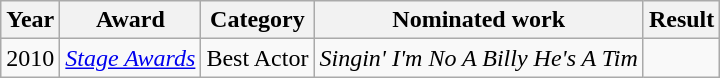<table class="wikitable">
<tr>
<th>Year</th>
<th>Award</th>
<th>Category</th>
<th>Nominated work</th>
<th>Result</th>
</tr>
<tr>
<td>2010</td>
<td><em><a href='#'>Stage Awards</a></em></td>
<td>Best Actor</td>
<td><em>Singin' I'm No A Billy He's A Tim</em></td>
<td></td>
</tr>
</table>
